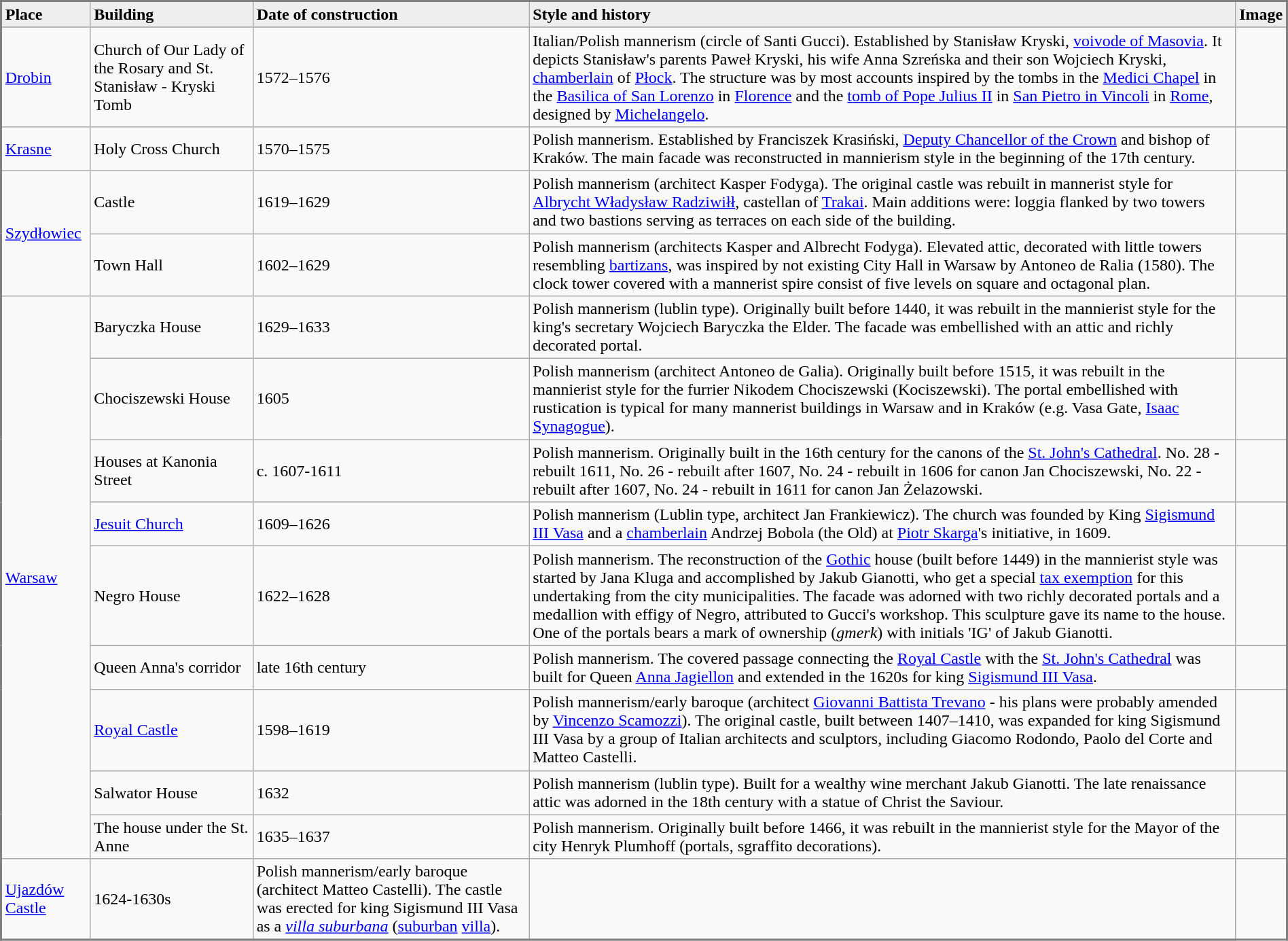<table class="wikitable" style="border: 2px solid gray; border-collapse: collapse;" width="100%">
<tr>
<td bgcolor="#EEEEEE"><strong>Place</strong></td>
<td bgcolor="#EEEEEE"><strong>Building</strong></td>
<td bgcolor="#EEEEEE"><strong>Date of construction</strong></td>
<td bgcolor="#EEEEEE"><strong>Style and history</strong></td>
<td bgcolor="#EEEEEE"><strong>Image</strong></td>
</tr>
<tr>
</tr>
<tr>
<td><a href='#'>Drobin</a></td>
<td>Church of Our Lady of the Rosary and St. Stanisław - Kryski Tomb</td>
<td>1572–1576</td>
<td>Italian/Polish mannerism (circle of Santi Gucci). Established by Stanisław Kryski, <a href='#'>voivode of Masovia</a>. It depicts Stanisław's parents Paweł Kryski, his wife Anna Szreńska and their son Wojciech Kryski, <a href='#'>chamberlain</a> of <a href='#'>Płock</a>. The structure was by most accounts inspired by the tombs in the <a href='#'>Medici Chapel</a> in the <a href='#'>Basilica of San Lorenzo</a> in <a href='#'>Florence</a> and the <a href='#'>tomb of Pope Julius II</a> in <a href='#'>San Pietro in Vincoli</a> in <a href='#'>Rome</a>, designed by <a href='#'>Michelangelo</a>.</td>
<td></td>
</tr>
<tr>
<td><a href='#'>Krasne</a></td>
<td>Holy Cross Church</td>
<td>1570–1575</td>
<td>Polish mannerism. Established by Franciszek Krasiński, <a href='#'>Deputy Chancellor of the Crown</a> and bishop of Kraków. The main facade was reconstructed in mannierism style in the beginning of the 17th century.</td>
<td></td>
</tr>
<tr>
<td rowspan=2><a href='#'>Szydłowiec</a></td>
<td>Castle</td>
<td>1619–1629</td>
<td>Polish mannerism (architect Kasper Fodyga). The original castle was rebuilt in mannerist style for <a href='#'>Albrycht Władysław Radziwiłł</a>, castellan of <a href='#'>Trakai</a>. Main additions were: loggia flanked by two towers and two bastions serving as terraces on each side of the building.</td>
<td></td>
</tr>
<tr>
<td>Town Hall</td>
<td>1602–1629</td>
<td>Polish mannerism (architects Kasper and Albrecht Fodyga). Elevated attic, decorated with little towers resembling <a href='#'>bartizans</a>, was inspired by not existing City Hall in Warsaw by Antoneo de Ralia (1580). The clock tower covered with a mannerist spire consist of five levels on square and octagonal plan.</td>
<td></td>
</tr>
<tr>
<td rowspan=10><a href='#'>Warsaw</a></td>
<td>Baryczka House</td>
<td>1629–1633</td>
<td>Polish mannerism (lublin type). Originally built before 1440, it was rebuilt in the mannierist style for the king's secretary Wojciech Baryczka the Elder. The facade was embellished with an attic and richly decorated portal.</td>
<td></td>
</tr>
<tr>
<td>Chociszewski House</td>
<td>1605</td>
<td>Polish mannerism (architect Antoneo de Galia). Originally built before 1515, it was rebuilt in the mannierist style for the furrier Nikodem Chociszewski (Kociszewski). The portal embellished with rustication is typical for many mannerist buildings in Warsaw and in Kraków (e.g. Vasa Gate, <a href='#'>Isaac Synagogue</a>).</td>
<td></td>
</tr>
<tr>
<td>Houses at Kanonia Street</td>
<td>c. 1607-1611</td>
<td>Polish mannerism. Originally built in the 16th century for the canons of the <a href='#'>St. John's Cathedral</a>. No. 28 - rebuilt 1611, No. 26 - rebuilt after 1607, No. 24 - rebuilt in 1606 for canon Jan Chociszewski, No. 22 - rebuilt after 1607, No. 24 - rebuilt in 1611 for canon Jan Żelazowski.</td>
<td></td>
</tr>
<tr>
<td><a href='#'>Jesuit Church</a></td>
<td>1609–1626</td>
<td>Polish mannerism (Lublin type, architect Jan Frankiewicz). The church was founded by King <a href='#'>Sigismund III Vasa</a> and a <a href='#'>chamberlain</a> Andrzej Bobola (the Old) at <a href='#'>Piotr Skarga</a>'s initiative, in 1609.</td>
<td></td>
</tr>
<tr>
<td>Negro House</td>
<td>1622–1628</td>
<td>Polish mannerism. The reconstruction of the <a href='#'>Gothic</a> house (built before 1449) in the mannierist style was started by Jana Kluga and accomplished by Jakub Gianotti, who get a special <a href='#'>tax exemption</a> for this undertaking from the city municipalities. The facade was adorned with two richly decorated portals and a medallion with effigy of Negro, attributed to Gucci's workshop. This sculpture gave its name to the house. One of the portals bears a mark of ownership (<em>gmerk</em>) with initials 'IG' of Jakub Gianotti.</td>
<td></td>
</tr>
<tr>
</tr>
<tr>
<td>Queen Anna's corridor</td>
<td>late 16th century</td>
<td>Polish mannerism. The covered passage connecting the <a href='#'>Royal Castle</a> with the <a href='#'>St. John's Cathedral</a> was built for Queen <a href='#'>Anna Jagiellon</a> and extended in the 1620s for king <a href='#'>Sigismund III Vasa</a>.</td>
<td></td>
</tr>
<tr>
<td><a href='#'>Royal Castle</a></td>
<td>1598–1619</td>
<td>Polish mannerism/early baroque (architect <a href='#'>Giovanni Battista Trevano</a> - his plans were probably amended by <a href='#'>Vincenzo Scamozzi</a>). The original castle, built between 1407–1410, was expanded for king Sigismund III Vasa by a group of Italian architects and sculptors, including Giacomo Rodondo, Paolo del Corte and Matteo Castelli.</td>
<td></td>
</tr>
<tr>
<td>Salwator House</td>
<td>1632</td>
<td>Polish mannerism (lublin type). Built for a wealthy wine merchant Jakub Gianotti. The late renaissance attic was adorned in the 18th century with a statue of Christ the Saviour.</td>
<td></td>
</tr>
<tr>
<td>The house under the St. Anne</td>
<td>1635–1637</td>
<td>Polish mannerism. Originally built before 1466, it was rebuilt in the mannierist style for the Mayor of the city Henryk Plumhoff (portals, sgraffito decorations).</td>
<td></td>
</tr>
<tr>
<td><a href='#'>Ujazdów Castle</a></td>
<td>1624-1630s</td>
<td>Polish mannerism/early baroque (architect Matteo Castelli). The castle was erected for king Sigismund III Vasa as a <em><a href='#'>villa suburbana</a></em> (<a href='#'>suburban</a> <a href='#'>villa</a>).</td>
<td></td>
</tr>
<tr>
</tr>
</table>
